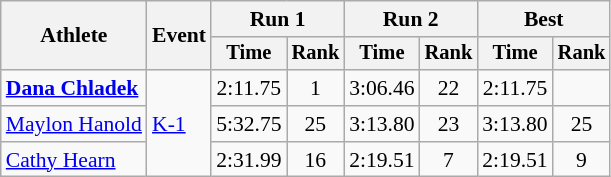<table class=wikitable style=font-size:90%;text-align:center>
<tr>
<th rowspan=2>Athlete</th>
<th rowspan=2>Event</th>
<th colspan=2>Run 1</th>
<th colspan=2>Run 2</th>
<th colspan=2>Best</th>
</tr>
<tr style=font-size:95%>
<th>Time</th>
<th>Rank</th>
<th>Time</th>
<th>Rank</th>
<th>Time</th>
<th>Rank</th>
</tr>
<tr>
<td align=left><strong><a href='#'>Dana Chladek</a></strong></td>
<td align=left rowspan=3><a href='#'>K-1</a></td>
<td>2:11.75</td>
<td>1</td>
<td>3:06.46</td>
<td>22</td>
<td>2:11.75</td>
<td></td>
</tr>
<tr>
<td align=left><a href='#'>Maylon Hanold</a></td>
<td>5:32.75</td>
<td>25</td>
<td>3:13.80</td>
<td>23</td>
<td>3:13.80</td>
<td>25</td>
</tr>
<tr>
<td align=left><a href='#'>Cathy Hearn</a></td>
<td>2:31.99</td>
<td>16</td>
<td>2:19.51</td>
<td>7</td>
<td>2:19.51</td>
<td>9</td>
</tr>
</table>
